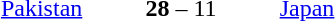<table style="text-align:center; width:100%;">
<tr>
<th width=45%></th>
<th width=10%></th>
<th width=45%></th>
</tr>
<tr>
<td align=right><a href='#'>Pakistan</a> </td>
<td><strong>28</strong> – 11</td>
<td align=left> <a href='#'>Japan</a></td>
</tr>
</table>
